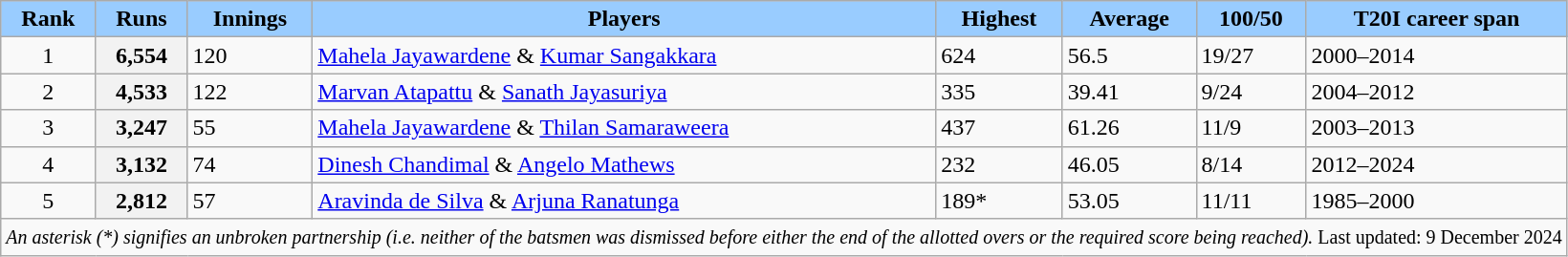<table class="wikitable sortable" style="text-align:centre;">
<tr style="background:#9cf;">
<th style="background:#9cf;" scope="col">Rank</th>
<th scope="col" style="background:#9cf;">Runs</th>
<th scope="col" style="background:#9cf;">Innings</th>
<th scope="col" style="background:#9cf;">Players</th>
<th scope="col" style="background:#9cf;">Highest</th>
<th scope="col" style="background:#9cf;">Average</th>
<th scope="col" style="background:#9cf;">100/50</th>
<th scope="col" style="background:#9cf;">T20I career span</th>
</tr>
<tr>
<td style="text-align:center">1</td>
<th scope-"row">6,554</th>
<td>120</td>
<td><a href='#'>Mahela Jayawardene</a> & <a href='#'>Kumar Sangakkara</a></td>
<td>624</td>
<td>56.5</td>
<td>19/27</td>
<td>2000–2014</td>
</tr>
<tr>
<td style="text-align:center">2</td>
<th scope="row">4,533</th>
<td>122</td>
<td><a href='#'>Marvan Atapattu</a> & <a href='#'>Sanath Jayasuriya</a></td>
<td>335</td>
<td>39.41</td>
<td>9/24</td>
<td>2004–2012</td>
</tr>
<tr>
<td style="text-align:center">3</td>
<th scope="row">3,247</th>
<td>55</td>
<td><a href='#'>Mahela Jayawardene</a> & <a href='#'>Thilan Samaraweera</a></td>
<td>437</td>
<td>61.26</td>
<td>11/9</td>
<td>2003–2013</td>
</tr>
<tr>
<td style="text-align:center">4</td>
<th scope="row">3,132</th>
<td>74</td>
<td><a href='#'>Dinesh Chandimal</a> & <a href='#'>Angelo Mathews</a></td>
<td>232</td>
<td>46.05</td>
<td>8/14</td>
<td>2012–2024</td>
</tr>
<tr>
<td style="text-align:center">5</td>
<th scope="row">2,812</th>
<td>57</td>
<td><a href='#'>Aravinda de Silva</a> & <a href='#'>Arjuna Ranatunga</a></td>
<td>189*</td>
<td>53.05</td>
<td>11/11</td>
<td>1985–2000</td>
</tr>
<tr class="sortbottom">
<td scope="row" colspan=9><small> <em>An asterisk (*) signifies an unbroken partnership (i.e. neither of the batsmen was dismissed before either the end of the allotted overs or the required score being reached).</em> Last updated: 9 December 2024</small></td>
</tr>
</table>
